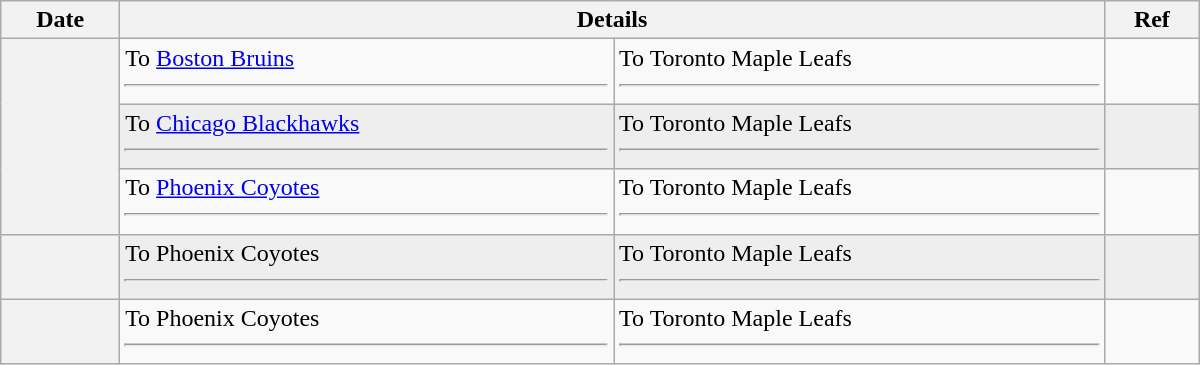<table class="wikitable plainrowheaders" style="width: 50em;">
<tr>
<th scope="col">Date</th>
<th scope="col" colspan="2">Details</th>
<th scope="col">Ref</th>
</tr>
<tr>
<th scope="row" rowspan=3></th>
<td valign="top">To <a href='#'>Boston Bruins</a><hr></td>
<td valign="top">To Toronto Maple Leafs<hr></td>
<td></td>
</tr>
<tr bgcolor="#eeeeee">
<td valign="top">To <a href='#'>Chicago Blackhawks</a><hr></td>
<td valign="top">To Toronto Maple Leafs<hr></td>
<td></td>
</tr>
<tr>
<td valign="top">To <a href='#'>Phoenix Coyotes</a><hr></td>
<td valign="top">To Toronto Maple Leafs<hr></td>
<td></td>
</tr>
<tr bgcolor="#eeeeee">
<th scope="row"></th>
<td valign="top">To Phoenix Coyotes<hr></td>
<td valign="top">To Toronto Maple Leafs<hr></td>
<td></td>
</tr>
<tr>
<th scope="row"></th>
<td valign="top">To Phoenix Coyotes<hr></td>
<td valign="top">To Toronto Maple Leafs<hr></td>
<td></td>
</tr>
</table>
